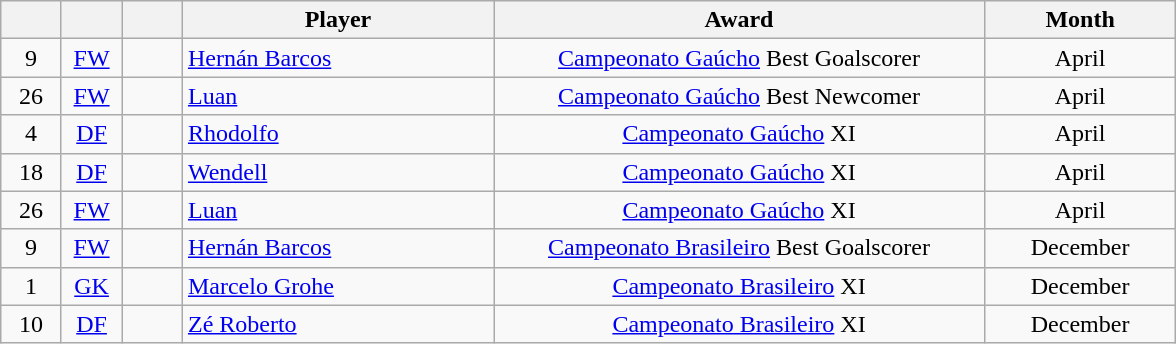<table class="wikitable" style="text-align:center;">
<tr>
<th width="33"></th>
<th width="33"></th>
<th width="33"></th>
<th width="200">Player</th>
<th width="320">Award</th>
<th width="120">Month</th>
</tr>
<tr>
<td rowspan=1>9</td>
<td><a href='#'>FW</a></td>
<td></td>
<td align=left><a href='#'>Hernán Barcos</a></td>
<td><a href='#'>Campeonato Gaúcho</a> Best Goalscorer</td>
<td>April</td>
</tr>
<tr>
<td rowspan=1>26</td>
<td><a href='#'>FW</a></td>
<td></td>
<td align=left><a href='#'>Luan</a></td>
<td><a href='#'>Campeonato Gaúcho</a> Best Newcomer</td>
<td>April</td>
</tr>
<tr>
<td rowspan=1>4</td>
<td><a href='#'>DF</a></td>
<td></td>
<td align=left><a href='#'>Rhodolfo</a></td>
<td><a href='#'>Campeonato Gaúcho</a> XI</td>
<td>April</td>
</tr>
<tr>
<td rowspan=1>18</td>
<td><a href='#'>DF</a></td>
<td></td>
<td align=left><a href='#'>Wendell</a></td>
<td><a href='#'>Campeonato Gaúcho</a> XI</td>
<td>April</td>
</tr>
<tr>
<td rowspan=1>26</td>
<td><a href='#'>FW</a></td>
<td></td>
<td align=left><a href='#'>Luan</a></td>
<td><a href='#'>Campeonato Gaúcho</a> XI</td>
<td>April</td>
</tr>
<tr>
<td rowspan=1>9</td>
<td><a href='#'>FW</a></td>
<td></td>
<td align=left><a href='#'>Hernán Barcos</a></td>
<td><a href='#'>Campeonato Brasileiro</a> Best Goalscorer</td>
<td>December</td>
</tr>
<tr>
<td rowspan=1>1</td>
<td><a href='#'>GK</a></td>
<td></td>
<td align=left><a href='#'>Marcelo Grohe</a></td>
<td><a href='#'>Campeonato Brasileiro</a> XI</td>
<td>December</td>
</tr>
<tr>
<td rowspan=1>10</td>
<td><a href='#'>DF</a></td>
<td></td>
<td align=left><a href='#'>Zé Roberto</a></td>
<td><a href='#'>Campeonato Brasileiro</a> XI</td>
<td>December</td>
</tr>
</table>
